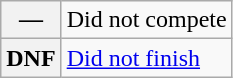<table class="wikitable">
<tr>
<th scope="row">—</th>
<td>Did not compete</td>
</tr>
<tr>
<th scope="row">DNF</th>
<td><a href='#'>Did not finish</a></td>
</tr>
</table>
